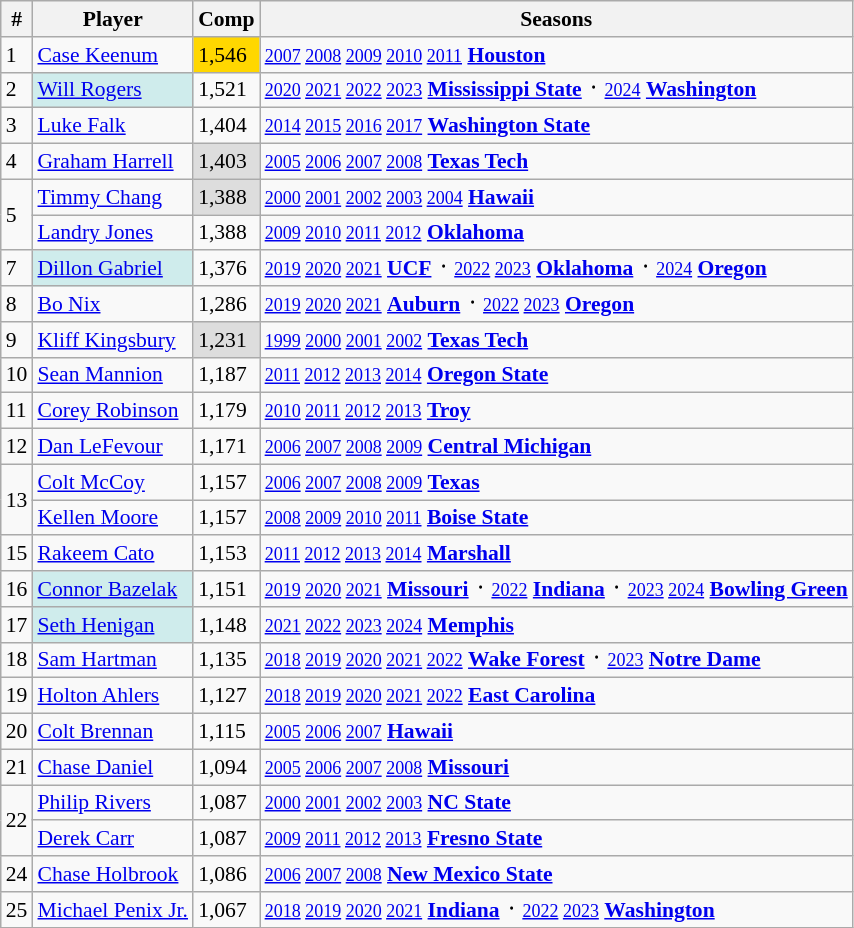<table class="wikitable" style="font-size:90%; white-space: nowrap;">
<tr>
<th>#</th>
<th>Player</th>
<th>Comp</th>
<th>Seasons</th>
</tr>
<tr>
<td>1</td>
<td><a href='#'>Case Keenum</a></td>
<td style="background: #FFD700;">1,546</td>
<td><small><a href='#'>2007</a> <a href='#'>2008</a> <a href='#'>2009</a> <a href='#'>2010</a> <a href='#'>2011</a></small> <strong><a href='#'>Houston</a></strong></td>
</tr>
<tr>
<td>2</td>
<td style="background: #CFECEC;"><a href='#'>Will Rogers</a></td>
<td><abbr>1,521</abbr></td>
<td><small><a href='#'>2020</a> <a href='#'>2021</a> <a href='#'>2022</a> <a href='#'>2023</a></small> <strong><a href='#'>Mississippi State</a></strong> ᛫ <small><a href='#'>2024</a></small> <strong><a href='#'>Washington</a></strong></td>
</tr>
<tr>
<td>3</td>
<td><a href='#'>Luke Falk</a></td>
<td>1,404</td>
<td><small><a href='#'>2014</a> <a href='#'>2015</a> <a href='#'>2016</a> <a href='#'>2017</a></small> <strong><a href='#'>Washington State</a></strong></td>
</tr>
<tr>
<td>4</td>
<td><a href='#'>Graham Harrell</a></td>
<td style="background: #DDDDDD;">1,403</td>
<td><small><a href='#'>2005</a> <a href='#'>2006</a> <a href='#'>2007</a> <a href='#'>2008</a></small> <strong><a href='#'>Texas Tech</a></strong></td>
</tr>
<tr>
<td rowspan=2>5</td>
<td><a href='#'>Timmy Chang</a></td>
<td style="background: #DDDDDD;">1,388</td>
<td><small><a href='#'>2000</a> <a href='#'>2001</a> <a href='#'>2002</a> <a href='#'>2003</a> <a href='#'>2004</a></small> <strong><a href='#'>Hawaii</a></strong></td>
</tr>
<tr>
<td><a href='#'>Landry Jones</a></td>
<td>1,388</td>
<td><small><a href='#'>2009</a> <a href='#'>2010</a> <a href='#'>2011</a> <a href='#'>2012</a></small> <strong><a href='#'>Oklahoma</a></strong></td>
</tr>
<tr>
<td>7</td>
<td style="background: #CFECEC;"><a href='#'>Dillon Gabriel</a></td>
<td><abbr>1,376</abbr></td>
<td><small><a href='#'>2019</a> <a href='#'>2020</a> <a href='#'>2021</a></small> <strong><a href='#'>UCF</a></strong> ᛫ <small><a href='#'>2022</a> <a href='#'>2023</a></small> <strong><a href='#'>Oklahoma</a></strong> ᛫ <small><a href='#'>2024</a></small> <strong><a href='#'>Oregon</a></strong></td>
</tr>
<tr>
<td>8</td>
<td><a href='#'>Bo Nix</a></td>
<td><abbr>1,286</abbr></td>
<td><small><a href='#'>2019</a> <a href='#'>2020</a> <a href='#'>2021</a></small> <strong><a href='#'>Auburn</a></strong> ᛫ <small><a href='#'>2022</a> <a href='#'>2023</a></small> <strong><a href='#'>Oregon</a></strong></td>
</tr>
<tr>
<td>9</td>
<td><a href='#'>Kliff Kingsbury</a></td>
<td style="background: #DDDDDD;">1,231</td>
<td><small><a href='#'>1999</a> <a href='#'>2000</a> <a href='#'>2001</a> <a href='#'>2002</a></small> <strong><a href='#'>Texas Tech</a></strong></td>
</tr>
<tr>
<td>10</td>
<td><a href='#'>Sean Mannion</a></td>
<td>1,187</td>
<td><small><a href='#'>2011</a> <a href='#'>2012</a> <a href='#'>2013</a> <a href='#'>2014</a></small> <strong><a href='#'>Oregon State</a></strong></td>
</tr>
<tr>
<td>11</td>
<td><a href='#'>Corey Robinson</a></td>
<td>1,179</td>
<td><small><a href='#'>2010</a> <a href='#'>2011</a> <a href='#'>2012</a> <a href='#'>2013</a></small> <strong><a href='#'>Troy</a></strong></td>
</tr>
<tr>
<td>12</td>
<td><a href='#'>Dan LeFevour</a></td>
<td>1,171</td>
<td><small><a href='#'>2006</a> <a href='#'>2007</a> <a href='#'>2008</a> <a href='#'>2009</a></small> <strong><a href='#'>Central Michigan</a></strong></td>
</tr>
<tr>
<td rowspan=2>13</td>
<td><a href='#'>Colt McCoy</a></td>
<td>1,157</td>
<td><small><a href='#'>2006</a> <a href='#'>2007</a> <a href='#'>2008</a> <a href='#'>2009</a></small> <strong><a href='#'>Texas</a></strong></td>
</tr>
<tr>
<td><a href='#'>Kellen Moore</a></td>
<td>1,157</td>
<td><small><a href='#'>2008</a> <a href='#'>2009</a> <a href='#'>2010</a> <a href='#'>2011</a></small> <strong><a href='#'>Boise State</a></strong></td>
</tr>
<tr>
<td>15</td>
<td><a href='#'>Rakeem Cato</a></td>
<td>1,153</td>
<td><small><a href='#'>2011</a> <a href='#'>2012</a> <a href='#'>2013</a> <a href='#'>2014</a></small> <strong><a href='#'>Marshall</a></strong></td>
</tr>
<tr>
<td>16</td>
<td style="background: #CFECEC;"><a href='#'>Connor Bazelak</a></td>
<td><abbr>1,151</abbr></td>
<td><small><a href='#'>2019</a> <a href='#'>2020</a> <a href='#'>2021</a></small> <strong><a href='#'>Missouri</a></strong> ᛫ <small><a href='#'>2022</a></small> <strong><a href='#'>Indiana</a></strong> ᛫ <small><a href='#'>2023</a> <a href='#'>2024</a></small> <strong><a href='#'>Bowling Green</a></strong></td>
</tr>
<tr>
<td>17</td>
<td style="background: #CFECEC;"><a href='#'>Seth Henigan</a></td>
<td>1,148</td>
<td><small><a href='#'>2021</a> <a href='#'>2022</a> <a href='#'>2023</a> <a href='#'>2024</a></small> <strong><a href='#'>Memphis</a></strong></td>
</tr>
<tr>
<td>18</td>
<td><a href='#'>Sam Hartman</a></td>
<td><abbr>1,135</abbr></td>
<td><small><a href='#'>2018</a> <a href='#'>2019</a> <a href='#'>2020</a> <a href='#'>2021</a> <a href='#'>2022</a></small> <strong><a href='#'>Wake Forest</a></strong> ᛫ <small><a href='#'>2023</a></small> <strong><a href='#'>Notre Dame</a></strong></td>
</tr>
<tr>
<td>19</td>
<td><a href='#'>Holton Ahlers</a></td>
<td>1,127</td>
<td><small><a href='#'>2018</a> <a href='#'>2019</a> <a href='#'>2020</a> <a href='#'>2021</a> <a href='#'>2022</a></small> <strong><a href='#'>East Carolina</a></strong></td>
</tr>
<tr>
<td>20</td>
<td><a href='#'>Colt Brennan</a></td>
<td>1,115</td>
<td><small><a href='#'>2005</a> <a href='#'>2006</a> <a href='#'>2007</a></small> <strong><a href='#'>Hawaii</a></strong></td>
</tr>
<tr>
<td>21</td>
<td><a href='#'>Chase Daniel</a></td>
<td>1,094</td>
<td><small><a href='#'>2005</a> <a href='#'>2006</a> <a href='#'>2007</a> <a href='#'>2008</a></small> <strong><a href='#'>Missouri</a></strong></td>
</tr>
<tr>
<td rowspan=2>22</td>
<td><a href='#'>Philip Rivers</a></td>
<td>1,087</td>
<td><small><a href='#'>2000</a> <a href='#'>2001</a> <a href='#'>2002</a> <a href='#'>2003</a></small> <strong><a href='#'>NC State</a></strong></td>
</tr>
<tr>
<td><a href='#'>Derek Carr</a></td>
<td>1,087</td>
<td><small><a href='#'>2009</a> <a href='#'>2011</a> <a href='#'>2012</a> <a href='#'>2013</a></small> <strong><a href='#'>Fresno State</a></strong></td>
</tr>
<tr>
<td>24</td>
<td><a href='#'>Chase Holbrook</a></td>
<td>1,086</td>
<td><small><a href='#'>2006</a> <a href='#'>2007</a> <a href='#'>2008</a></small> <strong><a href='#'>New Mexico State</a></strong></td>
</tr>
<tr>
<td>25</td>
<td><a href='#'>Michael Penix Jr.</a></td>
<td><abbr>1,067</abbr></td>
<td><small><a href='#'>2018</a> <a href='#'>2019</a> <a href='#'>2020</a> <a href='#'>2021</a></small> <strong><a href='#'>Indiana</a></strong> ᛫ <small><a href='#'>2022</a> <a href='#'>2023</a></small> <strong><a href='#'>Washington</a></strong></td>
</tr>
</table>
